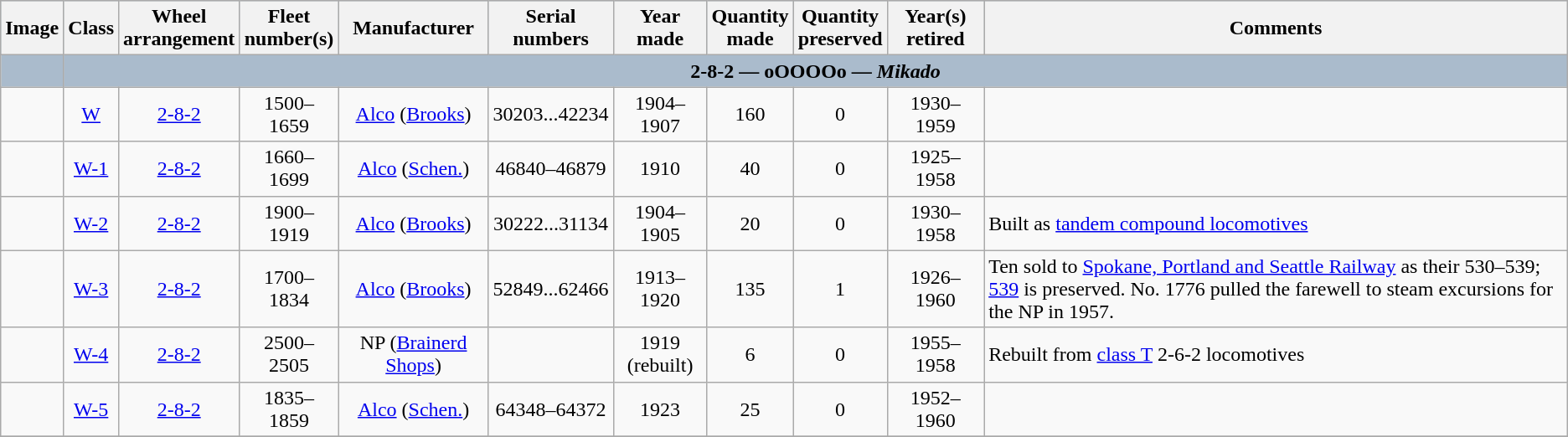<table class="wikitable" style="text-align:center">
<tr style="background:#AABBCC; font-weight:bold">
<th>Image</th>
<th>Class</th>
<th>Wheel<br>arrangement</th>
<th>Fleet<br>number(s)</th>
<th>Manufacturer</th>
<th>Serial<br>numbers</th>
<th>Year made</th>
<th>Quantity<br>made</th>
<th>Quantity<br>preserved</th>
<th>Year(s) retired</th>
<th>Comments</th>
</tr>
<tr style="background:#AABBCC; font-weight:bold">
<td></td>
<td colspan="10">2-8-2 — oOOOOo — <em>Mikado</em></td>
</tr>
<tr>
<td></td>
<td><a href='#'>W</a></td>
<td><a href='#'>2-8-2</a></td>
<td>1500–1659</td>
<td><a href='#'>Alco</a> (<a href='#'>Brooks</a>)</td>
<td>30203...42234</td>
<td>1904–1907</td>
<td>160</td>
<td>0</td>
<td>1930–1959</td>
<td align=left></td>
</tr>
<tr>
<td></td>
<td><a href='#'>W-1</a></td>
<td><a href='#'>2-8-2</a></td>
<td>1660–1699</td>
<td><a href='#'>Alco</a> (<a href='#'>Schen.</a>)</td>
<td>46840–46879</td>
<td>1910</td>
<td>40</td>
<td>0</td>
<td>1925–1958</td>
<td align=left></td>
</tr>
<tr>
<td></td>
<td><a href='#'>W-2</a></td>
<td><a href='#'>2-8-2</a></td>
<td>1900–1919</td>
<td><a href='#'>Alco</a> (<a href='#'>Brooks</a>)</td>
<td>30222...31134</td>
<td>1904–1905</td>
<td>20</td>
<td>0</td>
<td>1930–1958</td>
<td align=left>Built as <a href='#'>tandem compound locomotives</a></td>
</tr>
<tr>
<td></td>
<td><a href='#'>W-3</a></td>
<td><a href='#'>2-8-2</a></td>
<td>1700–1834</td>
<td><a href='#'>Alco</a> (<a href='#'>Brooks</a>)</td>
<td>52849...62466</td>
<td>1913–1920</td>
<td>135</td>
<td>1</td>
<td>1926–1960</td>
<td align=left>Ten sold to <a href='#'>Spokane, Portland and Seattle Railway</a> as their 530–539; <a href='#'>539</a> is preserved. No. 1776 pulled the farewell to steam excursions for the NP in 1957.</td>
</tr>
<tr>
<td></td>
<td><a href='#'>W-4</a></td>
<td><a href='#'>2-8-2</a></td>
<td>2500–2505</td>
<td>NP (<a href='#'>Brainerd Shops</a>)</td>
<td></td>
<td>1919 (rebuilt)</td>
<td>6</td>
<td>0</td>
<td>1955–1958</td>
<td align=left>Rebuilt from <a href='#'>class T</a> 2-6-2 locomotives</td>
</tr>
<tr>
<td></td>
<td><a href='#'>W-5</a></td>
<td><a href='#'>2-8-2</a></td>
<td>1835–1859</td>
<td><a href='#'>Alco</a> (<a href='#'>Schen.</a>)</td>
<td>64348–64372</td>
<td>1923</td>
<td>25</td>
<td>0</td>
<td>1952–1960</td>
<td align=left></td>
</tr>
<tr>
</tr>
</table>
